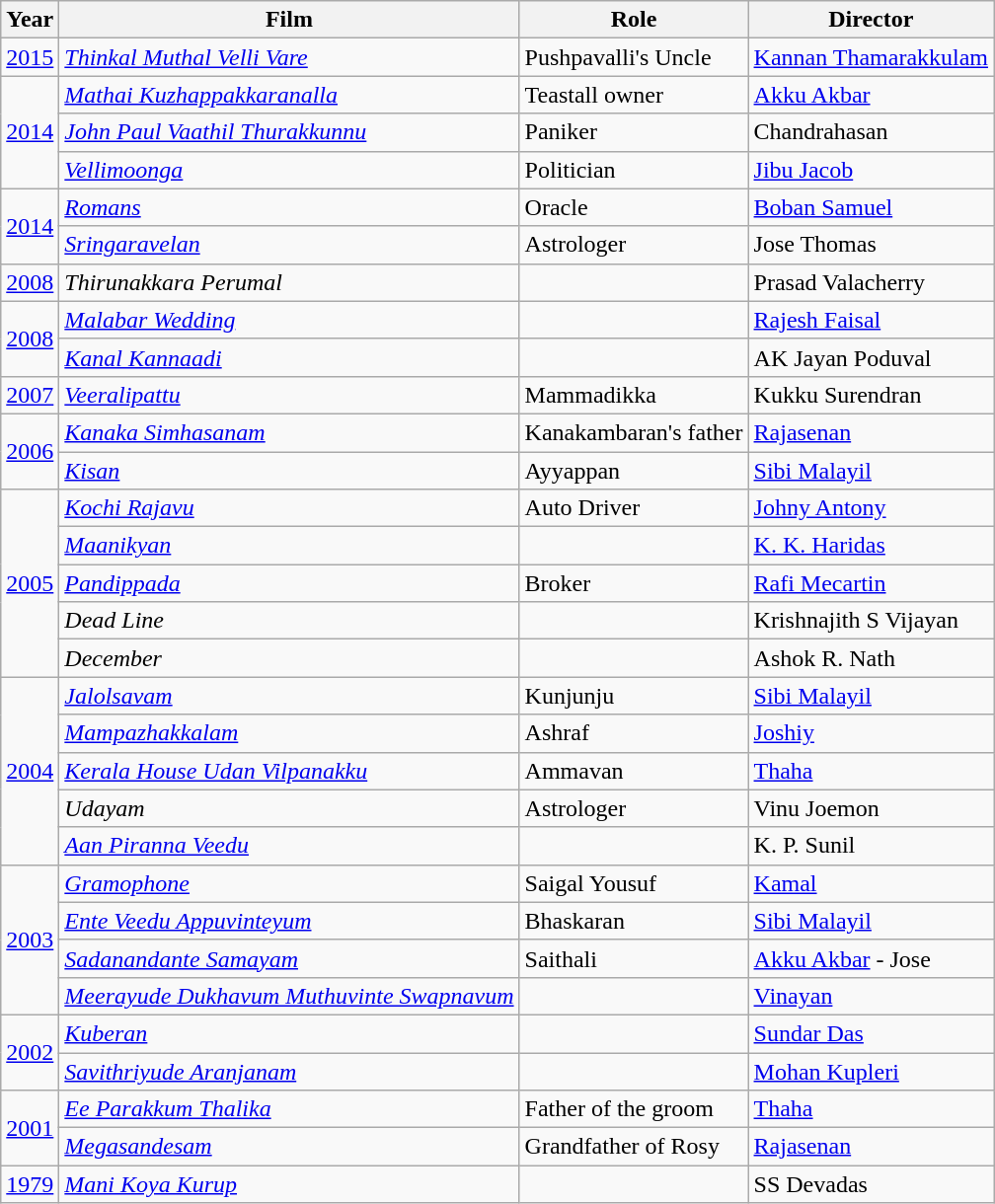<table class="wikitable sortable">
<tr>
<th>Year</th>
<th>Film</th>
<th>Role</th>
<th>Director</th>
</tr>
<tr>
<td><a href='#'>2015</a></td>
<td><em><a href='#'>Thinkal Muthal Velli Vare</a></em></td>
<td>Pushpavalli's Uncle</td>
<td><a href='#'>Kannan Thamarakkulam</a></td>
</tr>
<tr>
<td rowspan="3"><a href='#'>2014</a></td>
<td><em><a href='#'>Mathai Kuzhappakkaranalla</a></em></td>
<td>Teastall owner</td>
<td><a href='#'>Akku Akbar</a></td>
</tr>
<tr>
<td><em><a href='#'>John Paul Vaathil Thurakkunnu</a></em></td>
<td>Paniker</td>
<td>Chandrahasan</td>
</tr>
<tr>
<td><em><a href='#'>Vellimoonga</a></em></td>
<td>Politician</td>
<td><a href='#'>Jibu Jacob</a></td>
</tr>
<tr>
<td rowspan="2"><a href='#'>2014</a></td>
<td><em><a href='#'>Romans</a></em></td>
<td>Oracle</td>
<td><a href='#'>Boban Samuel</a></td>
</tr>
<tr>
<td><em><a href='#'>Sringaravelan</a></em></td>
<td>Astrologer</td>
<td>Jose Thomas</td>
</tr>
<tr>
<td><a href='#'>2008</a></td>
<td><em>Thirunakkara Perumal</em></td>
<td></td>
<td>Prasad Valacherry</td>
</tr>
<tr>
<td rowspan="2"><a href='#'>2008</a></td>
<td><em><a href='#'>Malabar Wedding</a></em></td>
<td></td>
<td><a href='#'>Rajesh Faisal</a></td>
</tr>
<tr>
<td><em><a href='#'>Kanal Kannaadi</a></em></td>
<td></td>
<td>AK Jayan Poduval</td>
</tr>
<tr>
<td><a href='#'>2007</a></td>
<td><em><a href='#'>Veeralipattu</a></em></td>
<td>Mammadikka</td>
<td>Kukku Surendran</td>
</tr>
<tr>
<td rowspan="2"><a href='#'>2006</a></td>
<td><em><a href='#'>Kanaka Simhasanam</a></em></td>
<td>Kanakambaran's father</td>
<td><a href='#'>Rajasenan</a></td>
</tr>
<tr>
<td><em><a href='#'>Kisan</a></em></td>
<td>Ayyappan</td>
<td><a href='#'>Sibi Malayil</a></td>
</tr>
<tr>
<td rowspan="5"><a href='#'>2005</a></td>
<td><em><a href='#'>Kochi Rajavu</a></em></td>
<td>Auto Driver</td>
<td><a href='#'>Johny Antony</a></td>
</tr>
<tr>
<td><em><a href='#'>Maanikyan</a></em></td>
<td></td>
<td><a href='#'>K. K. Haridas</a></td>
</tr>
<tr>
<td><em><a href='#'>Pandippada</a></em></td>
<td>Broker</td>
<td><a href='#'>Rafi Mecartin</a></td>
</tr>
<tr>
<td><em>Dead Line</em></td>
<td></td>
<td>Krishnajith S Vijayan</td>
</tr>
<tr>
<td><em>December</em></td>
<td></td>
<td>Ashok R. Nath</td>
</tr>
<tr>
<td rowspan="5"><a href='#'>2004</a></td>
<td><em><a href='#'>Jalolsavam</a></em></td>
<td>Kunjunju</td>
<td><a href='#'>Sibi Malayil</a></td>
</tr>
<tr>
<td><em><a href='#'>Mampazhakkalam</a></em></td>
<td>Ashraf</td>
<td><a href='#'>Joshiy</a></td>
</tr>
<tr>
<td><em><a href='#'>Kerala House Udan Vilpanakku</a></em></td>
<td>Ammavan</td>
<td><a href='#'>Thaha</a></td>
</tr>
<tr>
<td><em>Udayam</em></td>
<td>Astrologer</td>
<td>Vinu Joemon</td>
</tr>
<tr>
<td><em><a href='#'>Aan Piranna Veedu</a></em></td>
<td></td>
<td>K. P. Sunil</td>
</tr>
<tr>
<td rowspan="4"><a href='#'>2003</a></td>
<td><em><a href='#'>Gramophone</a></em></td>
<td>Saigal Yousuf</td>
<td><a href='#'>Kamal</a></td>
</tr>
<tr>
<td><em><a href='#'>Ente Veedu Appuvinteyum</a></em></td>
<td>Bhaskaran</td>
<td><a href='#'>Sibi Malayil</a></td>
</tr>
<tr>
<td><em><a href='#'>Sadanandante Samayam</a></em></td>
<td>Saithali</td>
<td><a href='#'>Akku Akbar</a> - Jose</td>
</tr>
<tr>
<td><em><a href='#'>Meerayude Dukhavum Muthuvinte Swapnavum</a></em></td>
<td></td>
<td><a href='#'>Vinayan</a></td>
</tr>
<tr>
<td rowspan="2"><a href='#'>2002</a></td>
<td><em><a href='#'>Kuberan</a></em></td>
<td></td>
<td><a href='#'>Sundar Das</a></td>
</tr>
<tr>
<td><em><a href='#'>Savithriyude Aranjanam</a></em></td>
<td></td>
<td><a href='#'>Mohan Kupleri</a></td>
</tr>
<tr>
<td rowspan="2"><a href='#'>2001</a></td>
<td><em><a href='#'>Ee Parakkum Thalika</a></em></td>
<td>Father of the groom</td>
<td><a href='#'>Thaha</a></td>
</tr>
<tr>
<td><em><a href='#'>Megasandesam</a></em></td>
<td>Grandfather of Rosy</td>
<td><a href='#'>Rajasenan</a></td>
</tr>
<tr>
<td><a href='#'>1979</a></td>
<td><em><a href='#'>Mani Koya Kurup</a></em></td>
<td></td>
<td>SS Devadas</td>
</tr>
</table>
